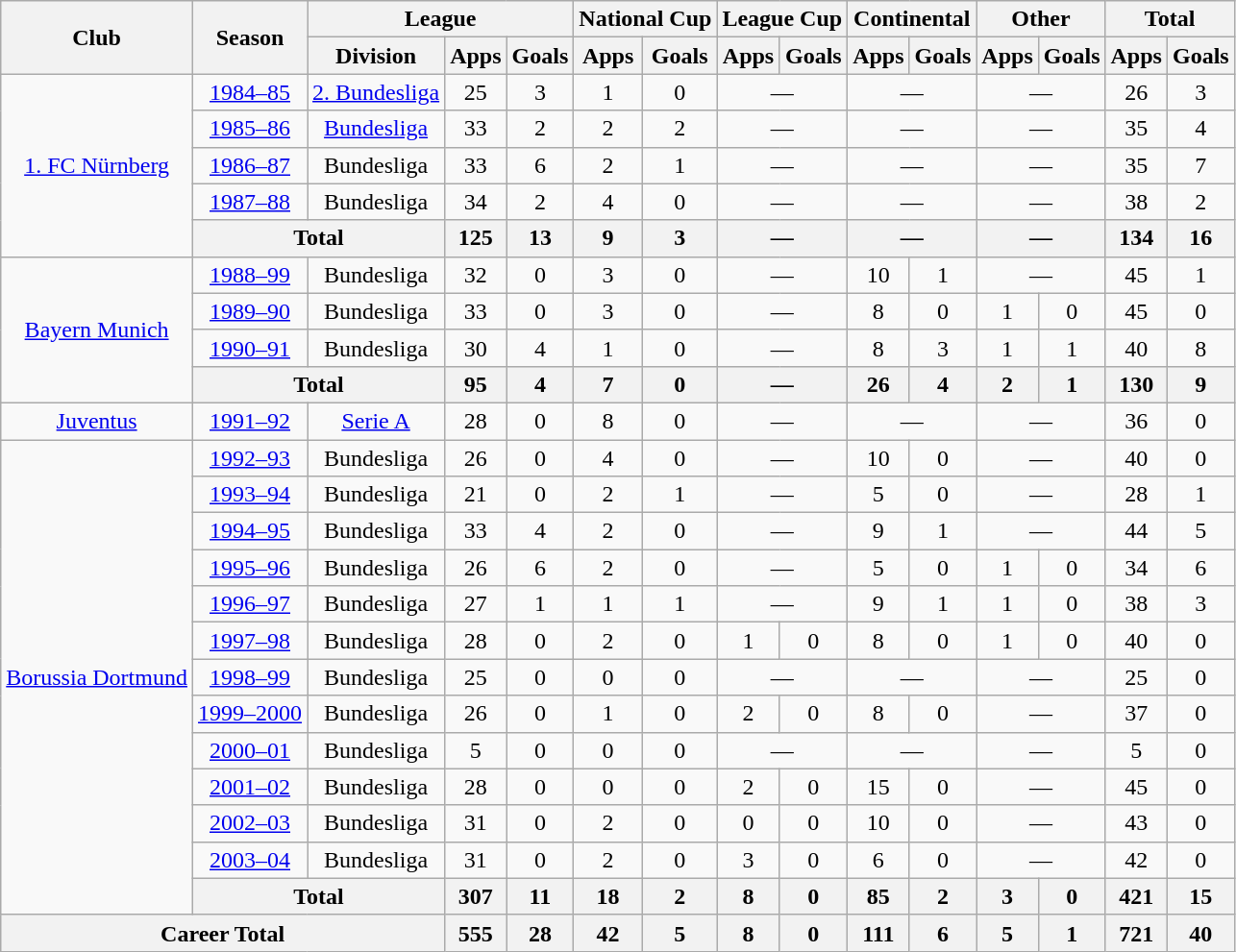<table class="wikitable" Style="text-align: center">
<tr>
<th rowspan="2">Club</th>
<th rowspan="2">Season</th>
<th colspan="3">League</th>
<th colspan="2">National Cup</th>
<th colspan="2">League Cup</th>
<th colspan="2">Continental</th>
<th colspan="2">Other</th>
<th colspan="2">Total</th>
</tr>
<tr>
<th>Division</th>
<th>Apps</th>
<th>Goals</th>
<th>Apps</th>
<th>Goals</th>
<th>Apps</th>
<th>Goals</th>
<th>Apps</th>
<th>Goals</th>
<th>Apps</th>
<th>Goals</th>
<th>Apps</th>
<th>Goals</th>
</tr>
<tr>
<td rowspan="5"><a href='#'>1. FC Nürnberg</a></td>
<td><a href='#'>1984–85</a></td>
<td><a href='#'>2. Bundesliga</a></td>
<td>25</td>
<td>3</td>
<td>1</td>
<td>0</td>
<td colspan="2">—</td>
<td colspan="2">—</td>
<td colspan="2">—</td>
<td>26</td>
<td>3</td>
</tr>
<tr>
<td><a href='#'>1985–86</a></td>
<td><a href='#'>Bundesliga</a></td>
<td>33</td>
<td>2</td>
<td>2</td>
<td>2</td>
<td colspan="2">—</td>
<td colspan="2">—</td>
<td colspan="2">—</td>
<td>35</td>
<td>4</td>
</tr>
<tr>
<td><a href='#'>1986–87</a></td>
<td>Bundesliga</td>
<td>33</td>
<td>6</td>
<td>2</td>
<td>1</td>
<td colspan="2">—</td>
<td colspan="2">—</td>
<td colspan="2">—</td>
<td>35</td>
<td>7</td>
</tr>
<tr>
<td><a href='#'>1987–88</a></td>
<td>Bundesliga</td>
<td>34</td>
<td>2</td>
<td>4</td>
<td>0</td>
<td colspan="2">—</td>
<td colspan="2">—</td>
<td colspan="2">—</td>
<td>38</td>
<td>2</td>
</tr>
<tr>
<th colspan="2">Total</th>
<th>125</th>
<th>13</th>
<th>9</th>
<th>3</th>
<th colspan="2">—</th>
<th colspan="2">—</th>
<th colspan="2">—</th>
<th>134</th>
<th>16</th>
</tr>
<tr>
<td rowspan="4"><a href='#'>Bayern Munich</a></td>
<td><a href='#'>1988–99</a></td>
<td>Bundesliga</td>
<td>32</td>
<td>0</td>
<td>3</td>
<td>0</td>
<td colspan="2">—</td>
<td>10</td>
<td>1</td>
<td colspan="2">—</td>
<td>45</td>
<td>1</td>
</tr>
<tr>
<td><a href='#'>1989–90</a></td>
<td>Bundesliga</td>
<td>33</td>
<td>0</td>
<td>3</td>
<td>0</td>
<td colspan="2">—</td>
<td>8</td>
<td>0</td>
<td>1</td>
<td>0</td>
<td>45</td>
<td>0</td>
</tr>
<tr>
<td><a href='#'>1990–91</a></td>
<td>Bundesliga</td>
<td>30</td>
<td>4</td>
<td>1</td>
<td>0</td>
<td colspan="2">—</td>
<td>8</td>
<td>3</td>
<td>1</td>
<td>1</td>
<td>40</td>
<td>8</td>
</tr>
<tr>
<th colspan="2">Total</th>
<th>95</th>
<th>4</th>
<th>7</th>
<th>0</th>
<th colspan="2">—</th>
<th>26</th>
<th>4</th>
<th>2</th>
<th>1</th>
<th>130</th>
<th>9</th>
</tr>
<tr>
<td><a href='#'>Juventus</a></td>
<td><a href='#'>1991–92</a></td>
<td><a href='#'>Serie A</a></td>
<td>28</td>
<td>0</td>
<td>8</td>
<td>0</td>
<td colspan="2">—</td>
<td colspan="2">—</td>
<td colspan="2">—</td>
<td>36</td>
<td>0</td>
</tr>
<tr>
<td rowspan="13"><a href='#'>Borussia Dortmund</a></td>
<td><a href='#'>1992–93</a></td>
<td>Bundesliga</td>
<td>26</td>
<td>0</td>
<td>4</td>
<td>0</td>
<td colspan="2">—</td>
<td>10</td>
<td>0</td>
<td colspan="2">—</td>
<td>40</td>
<td>0</td>
</tr>
<tr>
<td><a href='#'>1993–94</a></td>
<td>Bundesliga</td>
<td>21</td>
<td>0</td>
<td>2</td>
<td>1</td>
<td colspan="2">—</td>
<td>5</td>
<td>0</td>
<td colspan="2">—</td>
<td>28</td>
<td>1</td>
</tr>
<tr>
<td><a href='#'>1994–95</a></td>
<td>Bundesliga</td>
<td>33</td>
<td>4</td>
<td>2</td>
<td>0</td>
<td colspan="2">—</td>
<td>9</td>
<td>1</td>
<td colspan="2">—</td>
<td>44</td>
<td>5</td>
</tr>
<tr>
<td><a href='#'>1995–96</a></td>
<td>Bundesliga</td>
<td>26</td>
<td>6</td>
<td>2</td>
<td>0</td>
<td colspan="2">—</td>
<td>5</td>
<td>0</td>
<td>1</td>
<td>0</td>
<td>34</td>
<td>6</td>
</tr>
<tr>
<td><a href='#'>1996–97</a></td>
<td>Bundesliga</td>
<td>27</td>
<td>1</td>
<td>1</td>
<td>1</td>
<td colspan="2">—</td>
<td>9</td>
<td>1</td>
<td>1</td>
<td>0</td>
<td>38</td>
<td>3</td>
</tr>
<tr>
<td><a href='#'>1997–98</a></td>
<td>Bundesliga</td>
<td>28</td>
<td>0</td>
<td>2</td>
<td>0</td>
<td>1</td>
<td>0</td>
<td>8</td>
<td>0</td>
<td>1</td>
<td>0</td>
<td>40</td>
<td>0</td>
</tr>
<tr>
<td><a href='#'>1998–99</a></td>
<td>Bundesliga</td>
<td>25</td>
<td>0</td>
<td>0</td>
<td>0</td>
<td colspan="2">—</td>
<td colspan="2">—</td>
<td colspan="2">—</td>
<td>25</td>
<td>0</td>
</tr>
<tr>
<td><a href='#'>1999–2000</a></td>
<td>Bundesliga</td>
<td>26</td>
<td>0</td>
<td>1</td>
<td>0</td>
<td>2</td>
<td>0</td>
<td>8</td>
<td>0</td>
<td colspan="2">—</td>
<td>37</td>
<td>0</td>
</tr>
<tr>
<td><a href='#'>2000–01</a></td>
<td>Bundesliga</td>
<td>5</td>
<td>0</td>
<td>0</td>
<td>0</td>
<td colspan="2">—</td>
<td colspan="2">—</td>
<td colspan="2">—</td>
<td>5</td>
<td>0</td>
</tr>
<tr>
<td><a href='#'>2001–02</a></td>
<td>Bundesliga</td>
<td>28</td>
<td>0</td>
<td>0</td>
<td>0</td>
<td>2</td>
<td>0</td>
<td>15</td>
<td>0</td>
<td colspan="2">—</td>
<td>45</td>
<td>0</td>
</tr>
<tr>
<td><a href='#'>2002–03</a></td>
<td>Bundesliga</td>
<td>31</td>
<td>0</td>
<td>2</td>
<td>0</td>
<td>0</td>
<td>0</td>
<td>10</td>
<td>0</td>
<td colspan="2">—</td>
<td>43</td>
<td>0</td>
</tr>
<tr>
<td><a href='#'>2003–04</a></td>
<td>Bundesliga</td>
<td>31</td>
<td>0</td>
<td>2</td>
<td>0</td>
<td>3</td>
<td>0</td>
<td>6</td>
<td>0</td>
<td colspan="2">—</td>
<td>42</td>
<td>0</td>
</tr>
<tr>
<th colspan="2">Total</th>
<th>307</th>
<th>11</th>
<th>18</th>
<th>2</th>
<th>8</th>
<th>0</th>
<th>85</th>
<th>2</th>
<th>3</th>
<th>0</th>
<th>421</th>
<th>15</th>
</tr>
<tr>
<th colspan="3">Career Total</th>
<th>555</th>
<th>28</th>
<th>42</th>
<th>5</th>
<th>8</th>
<th>0</th>
<th>111</th>
<th>6</th>
<th>5</th>
<th>1</th>
<th>721</th>
<th>40</th>
</tr>
</table>
